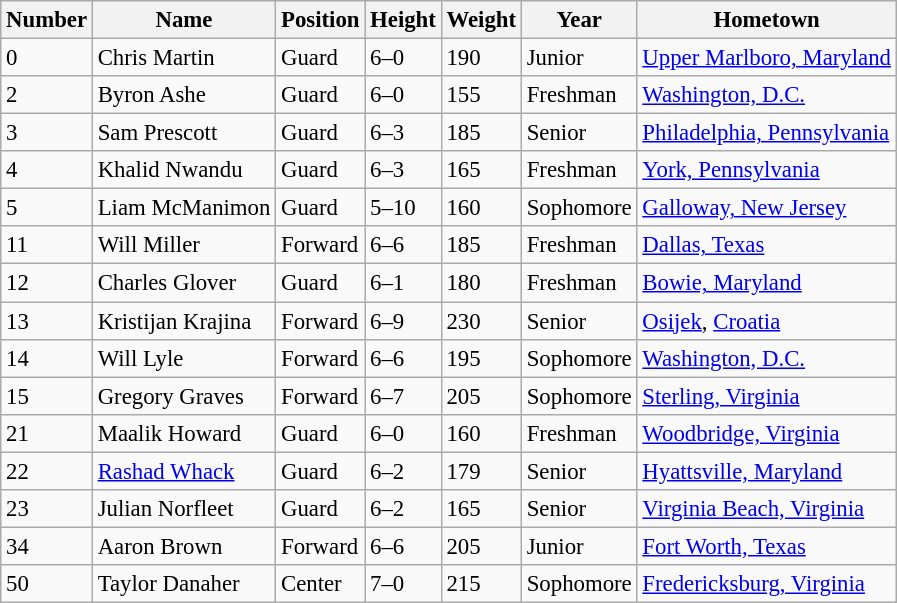<table class="wikitable sortable" style="font-size: 95%;">
<tr>
<th>Number</th>
<th>Name</th>
<th>Position</th>
<th>Height</th>
<th>Weight</th>
<th>Year</th>
<th>Hometown</th>
</tr>
<tr>
<td>0</td>
<td>Chris Martin</td>
<td>Guard</td>
<td>6–0</td>
<td>190</td>
<td>Junior</td>
<td><a href='#'>Upper Marlboro, Maryland</a></td>
</tr>
<tr>
<td>2</td>
<td>Byron Ashe</td>
<td>Guard</td>
<td>6–0</td>
<td>155</td>
<td>Freshman</td>
<td><a href='#'>Washington, D.C.</a></td>
</tr>
<tr>
<td>3</td>
<td>Sam Prescott</td>
<td>Guard</td>
<td>6–3</td>
<td>185</td>
<td>Senior</td>
<td><a href='#'>Philadelphia, Pennsylvania</a></td>
</tr>
<tr>
<td>4</td>
<td>Khalid Nwandu</td>
<td>Guard</td>
<td>6–3</td>
<td>165</td>
<td>Freshman</td>
<td><a href='#'>York, Pennsylvania</a></td>
</tr>
<tr>
<td>5</td>
<td>Liam McManimon</td>
<td>Guard</td>
<td>5–10</td>
<td>160</td>
<td>Sophomore</td>
<td><a href='#'>Galloway, New Jersey</a></td>
</tr>
<tr>
<td>11</td>
<td>Will Miller</td>
<td>Forward</td>
<td>6–6</td>
<td>185</td>
<td>Freshman</td>
<td><a href='#'>Dallas, Texas</a></td>
</tr>
<tr>
<td>12</td>
<td>Charles Glover</td>
<td>Guard</td>
<td>6–1</td>
<td>180</td>
<td>Freshman</td>
<td><a href='#'>Bowie, Maryland</a></td>
</tr>
<tr>
<td>13</td>
<td>Kristijan Krajina</td>
<td>Forward</td>
<td>6–9</td>
<td>230</td>
<td>Senior</td>
<td><a href='#'>Osijek</a>, <a href='#'>Croatia</a></td>
</tr>
<tr>
<td>14</td>
<td>Will Lyle</td>
<td>Forward</td>
<td>6–6</td>
<td>195</td>
<td>Sophomore</td>
<td><a href='#'>Washington, D.C.</a></td>
</tr>
<tr>
<td>15</td>
<td>Gregory Graves</td>
<td>Forward</td>
<td>6–7</td>
<td>205</td>
<td>Sophomore</td>
<td><a href='#'>Sterling, Virginia</a></td>
</tr>
<tr>
<td>21</td>
<td>Maalik Howard</td>
<td>Guard</td>
<td>6–0</td>
<td>160</td>
<td>Freshman</td>
<td><a href='#'>Woodbridge, Virginia</a></td>
</tr>
<tr>
<td>22</td>
<td><a href='#'>Rashad Whack</a></td>
<td>Guard</td>
<td>6–2</td>
<td>179</td>
<td>Senior</td>
<td><a href='#'>Hyattsville, Maryland</a></td>
</tr>
<tr>
<td>23</td>
<td>Julian Norfleet</td>
<td>Guard</td>
<td>6–2</td>
<td>165</td>
<td>Senior</td>
<td><a href='#'>Virginia Beach, Virginia</a></td>
</tr>
<tr>
<td>34</td>
<td>Aaron Brown</td>
<td>Forward</td>
<td>6–6</td>
<td>205</td>
<td>Junior</td>
<td><a href='#'>Fort Worth, Texas</a></td>
</tr>
<tr>
<td>50</td>
<td>Taylor Danaher</td>
<td>Center</td>
<td>7–0</td>
<td>215</td>
<td>Sophomore</td>
<td><a href='#'>Fredericksburg, Virginia</a></td>
</tr>
</table>
